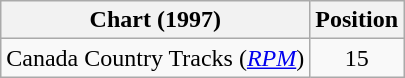<table class="wikitable sortable">
<tr>
<th scope="col">Chart (1997)</th>
<th scope="col">Position</th>
</tr>
<tr>
<td>Canada Country Tracks (<em><a href='#'>RPM</a></em>)</td>
<td align="center">15</td>
</tr>
</table>
